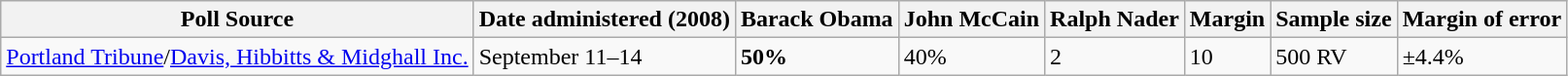<table class="wikitable collapsible">
<tr>
<th>Poll Source</th>
<th>Date administered (2008)</th>
<th>Barack Obama</th>
<th>John McCain</th>
<th>Ralph Nader</th>
<th>Margin</th>
<th>Sample size</th>
<th>Margin of error</th>
</tr>
<tr>
<td><a href='#'>Portland Tribune</a>/<a href='#'>Davis, Hibbitts & Midghall Inc.</a></td>
<td>September 11–14</td>
<td><strong>50%</strong></td>
<td>40%</td>
<td>2</td>
<td>10</td>
<td>500 RV</td>
<td>±4.4%</td>
</tr>
</table>
